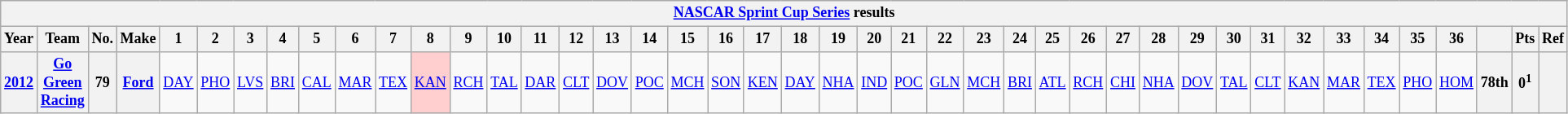<table class="wikitable" style="text-align:center; font-size:75%">
<tr>
<th colspan=43><a href='#'>NASCAR Sprint Cup Series</a> results</th>
</tr>
<tr>
<th>Year</th>
<th>Team</th>
<th>No.</th>
<th>Make</th>
<th>1</th>
<th>2</th>
<th>3</th>
<th>4</th>
<th>5</th>
<th>6</th>
<th>7</th>
<th>8</th>
<th>9</th>
<th>10</th>
<th>11</th>
<th>12</th>
<th>13</th>
<th>14</th>
<th>15</th>
<th>16</th>
<th>17</th>
<th>18</th>
<th>19</th>
<th>20</th>
<th>21</th>
<th>22</th>
<th>23</th>
<th>24</th>
<th>25</th>
<th>26</th>
<th>27</th>
<th>28</th>
<th>29</th>
<th>30</th>
<th>31</th>
<th>32</th>
<th>33</th>
<th>34</th>
<th>35</th>
<th>36</th>
<th></th>
<th>Pts</th>
<th>Ref</th>
</tr>
<tr>
<th><a href='#'>2012</a></th>
<th><a href='#'>Go Green Racing</a></th>
<th>79</th>
<th><a href='#'>Ford</a></th>
<td><a href='#'>DAY</a></td>
<td><a href='#'>PHO</a></td>
<td><a href='#'>LVS</a></td>
<td><a href='#'>BRI</a></td>
<td><a href='#'>CAL</a></td>
<td><a href='#'>MAR</a></td>
<td><a href='#'>TEX</a></td>
<td style="background:#FFCFCF;"><a href='#'>KAN</a><br></td>
<td><a href='#'>RCH</a></td>
<td><a href='#'>TAL</a></td>
<td><a href='#'>DAR</a></td>
<td><a href='#'>CLT</a></td>
<td><a href='#'>DOV</a></td>
<td><a href='#'>POC</a></td>
<td><a href='#'>MCH</a></td>
<td><a href='#'>SON</a></td>
<td><a href='#'>KEN</a></td>
<td><a href='#'>DAY</a></td>
<td><a href='#'>NHA</a></td>
<td><a href='#'>IND</a></td>
<td><a href='#'>POC</a></td>
<td><a href='#'>GLN</a></td>
<td><a href='#'>MCH</a></td>
<td><a href='#'>BRI</a></td>
<td><a href='#'>ATL</a></td>
<td><a href='#'>RCH</a></td>
<td><a href='#'>CHI</a></td>
<td><a href='#'>NHA</a></td>
<td><a href='#'>DOV</a></td>
<td><a href='#'>TAL</a></td>
<td><a href='#'>CLT</a></td>
<td><a href='#'>KAN</a></td>
<td><a href='#'>MAR</a></td>
<td><a href='#'>TEX</a></td>
<td><a href='#'>PHO</a></td>
<td><a href='#'>HOM</a></td>
<th>78th</th>
<th>0<sup>1</sup></th>
<th></th>
</tr>
</table>
